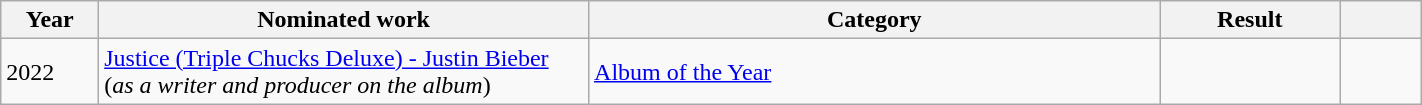<table class="wikitable" style="width:75%;">
<tr>
<th width="6%" scope="col">Year</th>
<th width="30%" scope="col">Nominated work</th>
<th width="35%" scope="col">Category</th>
<th width="11%" scope="col">Result</th>
<th width="5%" scope="col"></th>
</tr>
<tr>
<td>2022</td>
<td><a href='#'> Justice (Triple Chucks Deluxe) - Justin Bieber</a> <span>(<em>as a writer and producer on the album</em>)</span></td>
<td><a href='#'> Album of the Year</a></td>
<td></td>
<td></td>
</tr>
</table>
